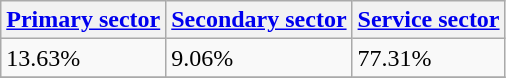<table class="wikitable" border="1">
<tr>
<th><a href='#'>Primary sector</a></th>
<th><a href='#'>Secondary sector</a></th>
<th><a href='#'>Service sector</a></th>
</tr>
<tr>
<td>13.63%</td>
<td>9.06%</td>
<td>77.31%</td>
</tr>
<tr>
</tr>
</table>
